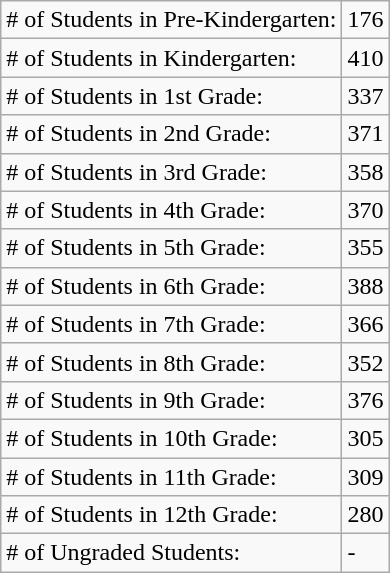<table class="wikitable">
<tr>
<td># of Students in Pre-Kindergarten:</td>
<td>176</td>
</tr>
<tr>
<td># of Students in Kindergarten:</td>
<td>410</td>
</tr>
<tr>
<td># of Students in 1st Grade:</td>
<td>337</td>
</tr>
<tr>
<td># of Students in 2nd Grade:</td>
<td>371</td>
</tr>
<tr>
<td># of Students in 3rd Grade:</td>
<td>358</td>
</tr>
<tr>
<td># of Students in 4th Grade:</td>
<td>370</td>
</tr>
<tr>
<td># of Students in 5th Grade:</td>
<td>355</td>
</tr>
<tr>
<td># of Students in 6th Grade:</td>
<td>388</td>
</tr>
<tr>
<td># of Students in 7th Grade:</td>
<td>366</td>
</tr>
<tr>
<td># of Students in 8th Grade:</td>
<td>352</td>
</tr>
<tr>
<td># of Students in 9th Grade:</td>
<td>376</td>
</tr>
<tr>
<td># of Students in 10th Grade:</td>
<td>305</td>
</tr>
<tr>
<td># of Students in 11th Grade:</td>
<td>309</td>
</tr>
<tr>
<td># of Students in 12th Grade:</td>
<td>280</td>
</tr>
<tr>
<td># of Ungraded Students:</td>
<td>-</td>
</tr>
</table>
